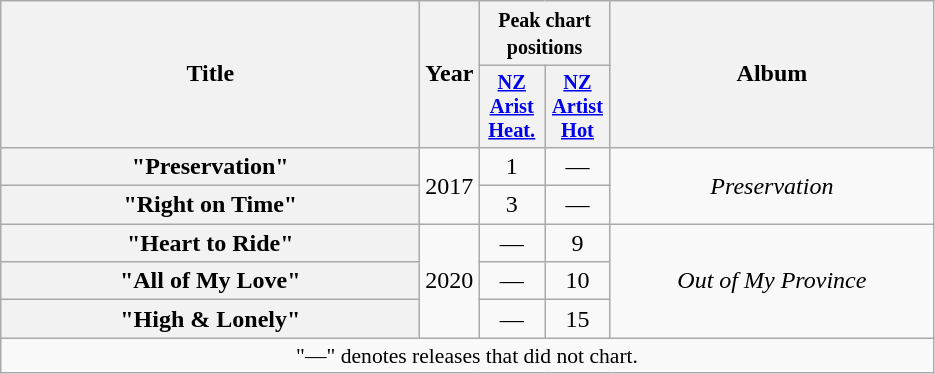<table class="wikitable plainrowheaders" style="text-align:center;">
<tr>
<th scope="col" rowspan="2" style="width:17em;">Title</th>
<th scope="col" rowspan="2" style="width:1em;">Year</th>
<th scope="col" colspan="2"><small>Peak chart<br>positions</small></th>
<th scope="col" rowspan="2" style="width:13em;">Album</th>
</tr>
<tr>
<th scope="col" style="width:2.75em;font-size:85%;"><a href='#'>NZ<br>Arist<br>Heat.</a><br></th>
<th scope="col" style="width:2.75em;font-size:85%;"><a href='#'>NZ<br>Artist<br>Hot</a><br></th>
</tr>
<tr>
<th scope="row">"Preservation"</th>
<td rowspan="2">2017</td>
<td>1</td>
<td>—</td>
<td rowspan="2"><em>Preservation</em></td>
</tr>
<tr>
<th scope="row">"Right on Time"</th>
<td>3</td>
<td>—</td>
</tr>
<tr>
<th scope="row">"Heart to Ride"</th>
<td rowspan="3">2020</td>
<td>—</td>
<td>9</td>
<td rowspan="3"><em>Out of My Province</em></td>
</tr>
<tr>
<th scope="row">"All of My Love"</th>
<td>—</td>
<td>10</td>
</tr>
<tr>
<th scope="row">"High & Lonely"</th>
<td>—</td>
<td>15</td>
</tr>
<tr>
<td colspan="14" style="font-size:90%">"—" denotes releases that did not chart.</td>
</tr>
</table>
